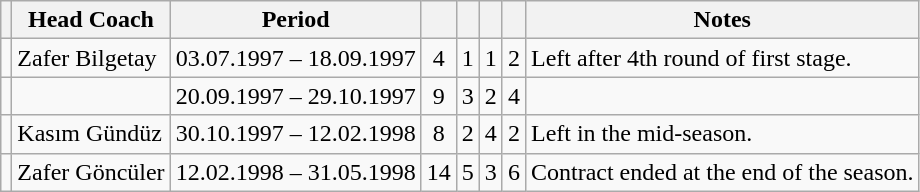<table class="wikitable" style="text-align: left;">
<tr>
<th></th>
<th>Head Coach</th>
<th>Period</th>
<th></th>
<th></th>
<th></th>
<th></th>
<th>Notes</th>
</tr>
<tr>
<td></td>
<td>Zafer Bilgetay</td>
<td>03.07.1997 – 18.09.1997</td>
<td align="center">4</td>
<td align="center">1</td>
<td align="center">1</td>
<td align="center">2</td>
<td>Left after 4th round of first stage.</td>
</tr>
<tr>
<td></td>
<td></td>
<td>20.09.1997 – 29.10.1997</td>
<td align="center">9</td>
<td align="center">3</td>
<td align="center">2</td>
<td align="center">4</td>
<td></td>
</tr>
<tr>
<td></td>
<td>Kasım Gündüz</td>
<td>30.10.1997 – 12.02.1998</td>
<td align="center">8</td>
<td align="center">2</td>
<td align="center">4</td>
<td align="center">2</td>
<td>Left in the mid-season.</td>
</tr>
<tr>
<td></td>
<td>Zafer Göncüler</td>
<td>12.02.1998 – 31.05.1998</td>
<td align="center">14</td>
<td align="center">5</td>
<td align="center">3</td>
<td align="center">6</td>
<td>Contract ended at the end of the season.</td>
</tr>
</table>
